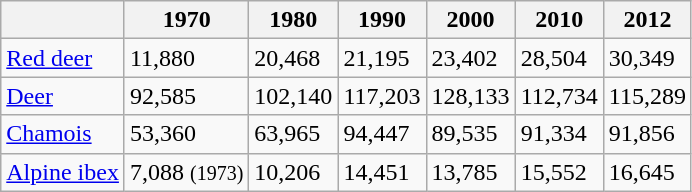<table class="wikitable">
<tr>
<th></th>
<th>1970</th>
<th>1980</th>
<th>1990</th>
<th>2000</th>
<th>2010</th>
<th>2012</th>
</tr>
<tr>
<td><a href='#'>Red deer</a></td>
<td>11,880</td>
<td>20,468</td>
<td>21,195</td>
<td>23,402</td>
<td>28,504</td>
<td>30,349</td>
</tr>
<tr>
<td><a href='#'>Deer</a></td>
<td>92,585</td>
<td>102,140</td>
<td>117,203</td>
<td>128,133</td>
<td>112,734</td>
<td>115,289</td>
</tr>
<tr>
<td><a href='#'>Chamois</a></td>
<td>53,360</td>
<td>63,965</td>
<td>94,447</td>
<td>89,535</td>
<td>91,334</td>
<td>91,856</td>
</tr>
<tr>
<td><a href='#'>Alpine ibex</a></td>
<td>7,088 <small>(1973)</small></td>
<td>10,206</td>
<td>14,451</td>
<td>13,785</td>
<td>15,552</td>
<td>16,645</td>
</tr>
</table>
